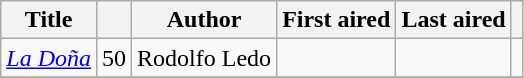<table class="wikitable sortable">
<tr>
<th>Title</th>
<th></th>
<th>Author</th>
<th>First aired</th>
<th>Last aired</th>
<th></th>
</tr>
<tr>
<td><em><a href='#'>La Doña</a></em></td>
<td>50</td>
<td>Rodolfo Ledo</td>
<td></td>
<td></td>
<td></td>
</tr>
<tr>
</tr>
</table>
